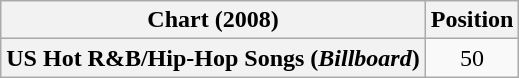<table class="wikitable plainrowheaders" style="text-align:center">
<tr>
<th>Chart (2008)</th>
<th>Position</th>
</tr>
<tr>
<th scope="row">US Hot R&B/Hip-Hop Songs (<em>Billboard</em>)</th>
<td align="center">50</td>
</tr>
</table>
